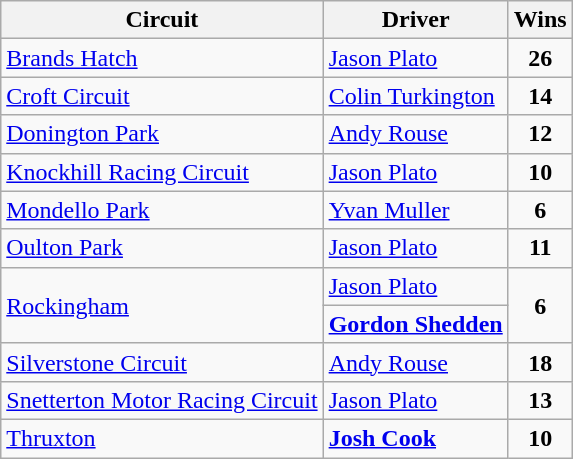<table class="wikitable" style="text-align:center">
<tr>
<th>Circuit</th>
<th>Driver</th>
<th>Wins</th>
</tr>
<tr>
<td align="left"> <a href='#'>Brands Hatch</a></td>
<td align="left"> <a href='#'>Jason Plato</a></td>
<td><strong>26</strong></td>
</tr>
<tr>
<td align="left"> <a href='#'>Croft Circuit</a></td>
<td align="left"> <a href='#'>Colin Turkington</a></td>
<td><strong>14</strong></td>
</tr>
<tr>
<td align="left"> <a href='#'>Donington Park</a></td>
<td align="left"> <a href='#'>Andy Rouse</a></td>
<td><strong>12</strong></td>
</tr>
<tr>
<td align="left"> <a href='#'>Knockhill Racing Circuit</a></td>
<td align="left"> <a href='#'>Jason Plato</a></td>
<td><strong>10</strong></td>
</tr>
<tr>
<td align="left"> <a href='#'>Mondello Park</a></td>
<td align="left"> <a href='#'>Yvan Muller</a></td>
<td><strong>6</strong></td>
</tr>
<tr>
<td align="left"> <a href='#'>Oulton Park</a></td>
<td align="left"> <a href='#'>Jason Plato</a></td>
<td><strong>11</strong></td>
</tr>
<tr>
<td rowspan="2" align="left"> <a href='#'>Rockingham</a></td>
<td align="left"> <a href='#'>Jason Plato</a></td>
<td rowspan="2"><strong>6</strong></td>
</tr>
<tr>
<td align="left"> <a href='#'><strong>Gordon Shedden</strong></a></td>
</tr>
<tr>
<td align="left"> <a href='#'>Silverstone Circuit</a></td>
<td align="left"> <a href='#'>Andy Rouse</a></td>
<td><strong>18</strong></td>
</tr>
<tr>
<td align="left"> <a href='#'>Snetterton Motor Racing Circuit</a></td>
<td align="left"> <a href='#'>Jason Plato</a></td>
<td><strong>13</strong></td>
</tr>
<tr>
<td align="left"> <a href='#'>Thruxton</a></td>
<td align="left"> <a href='#'><strong>Josh Cook</strong></a></td>
<td rowspan="1"><strong>10</strong></td>
</tr>
</table>
